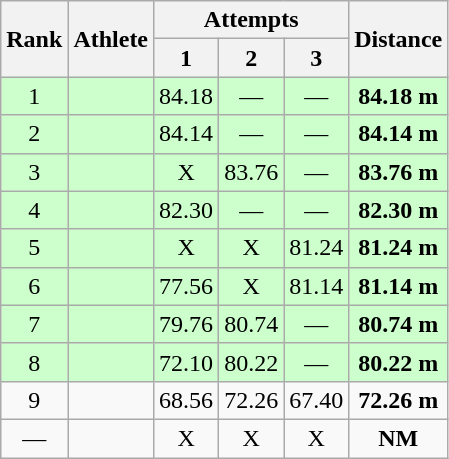<table class="wikitable sortable" style="text-align:center">
<tr>
<th rowspan="2">Rank</th>
<th rowspan="2">Athlete</th>
<th colspan="3">Attempts</th>
<th rowspan="2">Distance</th>
</tr>
<tr>
<th>1</th>
<th>2</th>
<th>3</th>
</tr>
<tr style="background:#ccffcc;">
<td>1</td>
<td align=left></td>
<td>84.18</td>
<td>—</td>
<td>—</td>
<td><strong>84.18 m</strong></td>
</tr>
<tr style="background:#ccffcc;">
<td>2</td>
<td align=left></td>
<td>84.14</td>
<td>—</td>
<td>—</td>
<td><strong>84.14 m</strong></td>
</tr>
<tr style="background:#ccffcc;">
<td>3</td>
<td align=left></td>
<td>X</td>
<td>83.76</td>
<td>—</td>
<td><strong>83.76 m</strong></td>
</tr>
<tr style="background:#ccffcc;">
<td>4</td>
<td align=left></td>
<td>82.30</td>
<td>—</td>
<td>—</td>
<td><strong>82.30 m</strong></td>
</tr>
<tr style="background:#ccffcc;">
<td>5</td>
<td align=left></td>
<td>X</td>
<td>X</td>
<td>81.24</td>
<td><strong>81.24 m</strong></td>
</tr>
<tr style="background:#ccffcc;">
<td>6</td>
<td align=left></td>
<td>77.56</td>
<td>X</td>
<td>81.14</td>
<td><strong>81.14 m</strong></td>
</tr>
<tr style="background:#ccffcc;">
<td>7</td>
<td align=left></td>
<td>79.76</td>
<td>80.74</td>
<td>—</td>
<td><strong>80.74 m</strong></td>
</tr>
<tr style="background:#ccffcc;">
<td>8</td>
<td align=left></td>
<td>72.10</td>
<td>80.22</td>
<td>—</td>
<td><strong>80.22 m</strong></td>
</tr>
<tr>
<td>9</td>
<td align=left></td>
<td>68.56</td>
<td>72.26</td>
<td>67.40</td>
<td><strong>72.26 m</strong></td>
</tr>
<tr>
<td>—</td>
<td align=left></td>
<td>X</td>
<td>X</td>
<td>X</td>
<td><strong>NM</strong></td>
</tr>
</table>
